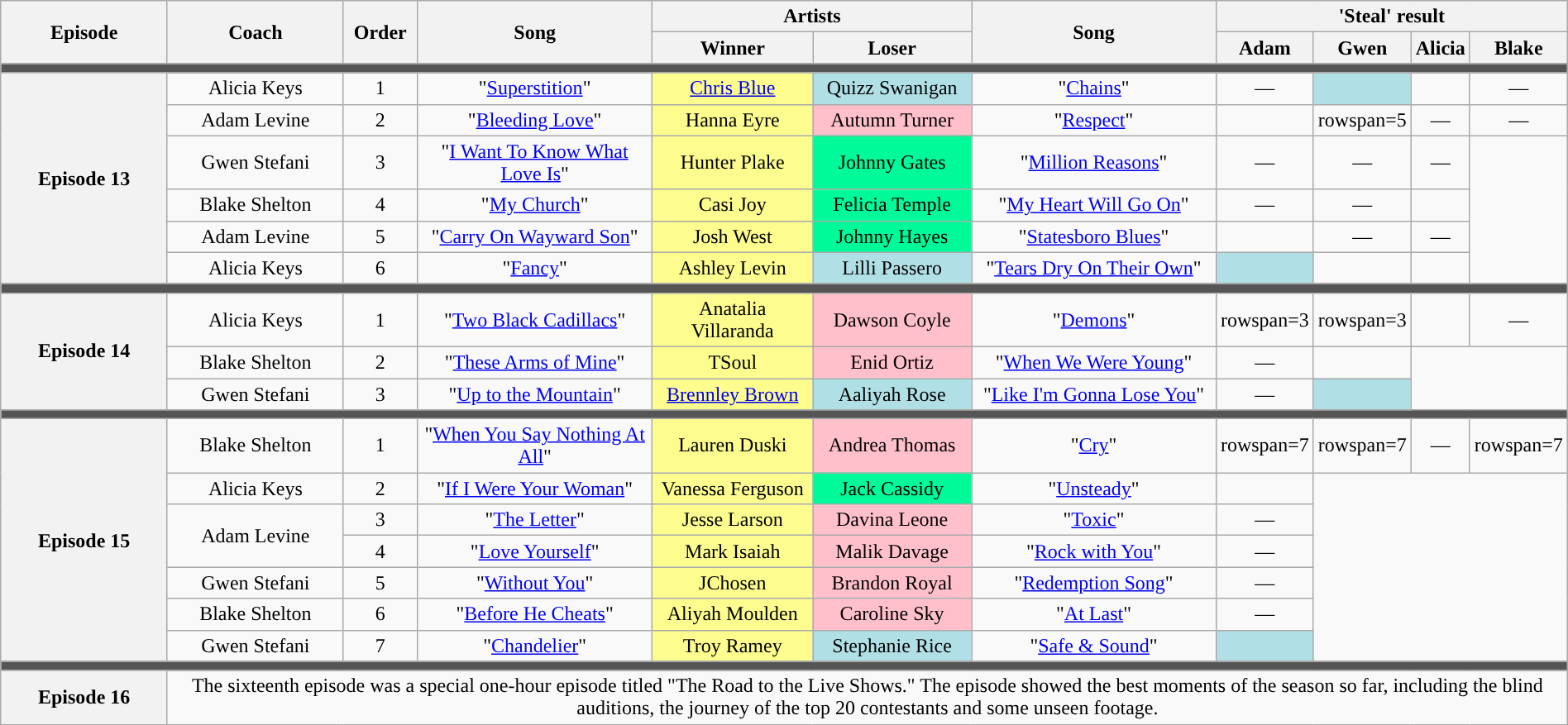<table class="wikitable" style="text-align: center; width:100%;">
<tr>
<th rowspan="2" style="width:13%;">Episode</th>
<th rowspan="2" style="width:14%;">Coach</th>
<th rowspan="2" style="width:05%;">Order</th>
<th rowspan="2" style="width:18%;">Song</th>
<th colspan="2" style="width:22%;">Artists</th>
<th rowspan="2" style="width:19%;">Song</th>
<th colspan="4" style="width:20%;">'Steal' result</th>
</tr>
<tr>
<th style="width:12%;">Winner</th>
<th style="width:12%;">Loser</th>
<th style="width:05%;">Adam</th>
<th style="width:05%;">Gwen</th>
<th style="width:05%;">Alicia</th>
<th style="width:05%;">Blake</th>
</tr>
<tr>
<td colspan="11" style="background:#555;"></td>
</tr>
<tr>
<th rowspan="6">Episode 13 <br><small></small></th>
<td>Alicia Keys</td>
<td>1</td>
<td>"<a href='#'>Superstition</a>"</td>
<td style="background:#fdfc8f;"><a href='#'>Chris Blue</a></td>
<td style="background:#B0E0E6;">Quizz Swanigan</td>
<td>"<a href='#'>Chains</a>"</td>
<td>—</td>
<td style="background:#B0E0E6;"><strong></strong></td>
<td></td>
<td>—</td>
</tr>
<tr>
<td>Adam Levine</td>
<td>2</td>
<td>"<a href='#'>Bleeding Love</a>"</td>
<td style="background:#fdfc8f;">Hanna Eyre</td>
<td style="background:pink;">Autumn Turner</td>
<td>"<a href='#'>Respect</a>"</td>
<td></td>
<td>rowspan=5 </td>
<td>—</td>
<td>—</td>
</tr>
<tr>
<td>Gwen Stefani</td>
<td>3</td>
<td>"<a href='#'>I Want To Know What Love Is</a>"</td>
<td style="background:#fdfc8f;">Hunter Plake</td>
<td style="background:#00fa9a;">Johnny Gates</td>
<td>"<a href='#'>Million Reasons</a>"</td>
<td>—</td>
<td>—</td>
<td>—</td>
</tr>
<tr>
<td>Blake Shelton</td>
<td>4</td>
<td>"<a href='#'>My Church</a>"</td>
<td style="background:#fdfc8f;">Casi Joy</td>
<td style="background:#00fa9a;">Felicia Temple</td>
<td>"<a href='#'>My Heart Will Go On</a>"</td>
<td>—</td>
<td>—</td>
<td></td>
</tr>
<tr>
<td>Adam Levine</td>
<td>5</td>
<td>"<a href='#'>Carry On Wayward Son</a>"</td>
<td style="background:#fdfc8f;">Josh West</td>
<td style="background:#00fa9a;">Johnny Hayes</td>
<td>"<a href='#'>Statesboro Blues</a>"</td>
<td></td>
<td>—</td>
<td>—</td>
</tr>
<tr>
<td>Alicia Keys</td>
<td>6</td>
<td>"<a href='#'>Fancy</a>"</td>
<td style="background:#fdfc8f;">Ashley Levin</td>
<td style="background:#b0e0e6;">Lilli Passero</td>
<td>"<a href='#'>Tears Dry On Their Own</a>"</td>
<td style="background:#B0E0E6;"><strong></strong></td>
<td></td>
<td><strong></strong></td>
</tr>
<tr>
</tr>
<tr>
<td colspan="11" style="background:#555;"></td>
</tr>
<tr>
<th rowspan="3">Episode 14 <br><small></small></th>
<td>Alicia Keys</td>
<td>1</td>
<td>"<a href='#'>Two Black Cadillacs</a>"</td>
<td style="background:#fdfc8f;">Anatalia Villaranda</td>
<td style="background:pink;">Dawson Coyle</td>
<td>"<a href='#'>Demons</a>"</td>
<td>rowspan=3 </td>
<td>rowspan=3 </td>
<td></td>
<td>—</td>
</tr>
<tr>
<td>Blake Shelton</td>
<td>2</td>
<td>"<a href='#'>These Arms of Mine</a>"</td>
<td style="background:#fdfc8f;">TSoul</td>
<td style="background:pink;">Enid Ortiz</td>
<td>"<a href='#'>When We Were Young</a>"</td>
<td>—</td>
<td></td>
</tr>
<tr>
<td>Gwen Stefani</td>
<td>3</td>
<td>"<a href='#'>Up to the Mountain</a>"</td>
<td style="background:#fdfc8f;"><a href='#'>Brennley Brown</a></td>
<td style="background:#b0e0e6;">Aaliyah Rose</td>
<td>"<a href='#'>Like I'm Gonna Lose You</a>"</td>
<td>—</td>
<td style="background:#B0E0E6;"><strong></strong></td>
</tr>
<tr>
</tr>
<tr>
<td colspan="11" style="background:#555;"></td>
</tr>
<tr>
<th rowspan="7"><strong>Episode 15</strong> <br><small></small></th>
<td>Blake Shelton</td>
<td>1</td>
<td>"<a href='#'>When You Say Nothing At All</a>"</td>
<td style="background:#fdfc8f;">Lauren Duski</td>
<td style="background:pink;">Andrea Thomas</td>
<td>"<a href='#'>Cry</a>"</td>
<td>rowspan=7 </td>
<td>rowspan=7 </td>
<td>—</td>
<td>rowspan=7 </td>
</tr>
<tr>
<td>Alicia Keys</td>
<td>2</td>
<td>"<a href='#'>If I Were Your Woman</a>"</td>
<td style="background:#fdfc8f;">Vanessa Ferguson</td>
<td style="background:#00fa9a;">Jack Cassidy</td>
<td>"<a href='#'>Unsteady</a>"</td>
<td></td>
</tr>
<tr>
<td rowspan=2>Adam Levine</td>
<td>3</td>
<td>"<a href='#'>The Letter</a>"</td>
<td style="background:#fdfc8f;">Jesse Larson</td>
<td style="background:pink;">Davina Leone</td>
<td>"<a href='#'>Toxic</a>"</td>
<td>—</td>
</tr>
<tr>
<td>4</td>
<td>"<a href='#'>Love Yourself</a>"</td>
<td style="background:#fdfc8f;">Mark Isaiah</td>
<td style="background:pink;">Malik Davage</td>
<td>"<a href='#'>Rock with You</a>"</td>
<td>—</td>
</tr>
<tr>
<td>Gwen Stefani</td>
<td>5</td>
<td>"<a href='#'>Without You</a>"</td>
<td style="background:#fdfc8f;">JChosen</td>
<td style="background:pink;">Brandon Royal</td>
<td>"<a href='#'>Redemption Song</a>"</td>
<td>—</td>
</tr>
<tr>
<td>Blake Shelton</td>
<td>6</td>
<td>"<a href='#'>Before He Cheats</a>"</td>
<td style="background:#fdfc8f;">Aliyah Moulden</td>
<td style="background:pink;">Caroline Sky</td>
<td>"<a href='#'>At Last</a>"</td>
<td>—</td>
</tr>
<tr>
<td>Gwen Stefani</td>
<td>7</td>
<td>"<a href='#'>Chandelier</a>"</td>
<td style="background:#fdfc8f;">Troy Ramey</td>
<td style="background:#b0e0e6;">Stephanie Rice</td>
<td>"<a href='#'>Safe & Sound</a>"</td>
<td style="background:#B0E0E6;"><strong></strong></td>
</tr>
<tr>
<td colspan="11" style="background:#555;"></td>
</tr>
<tr>
<th>Episode 16<br><small></small></th>
<td colspan="10">The sixteenth episode was a special one-hour episode titled "The Road to the Live Shows." The episode showed the best moments of the season so far, including the blind auditions, the journey of the top 20 contestants and some unseen footage.</td>
</tr>
</table>
